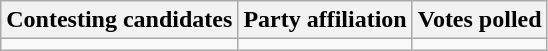<table class="wikitable sortable">
<tr>
<th>Contesting candidates</th>
<th>Party affiliation</th>
<th>Votes polled</th>
</tr>
<tr>
<td></td>
<td></td>
<td></td>
</tr>
</table>
